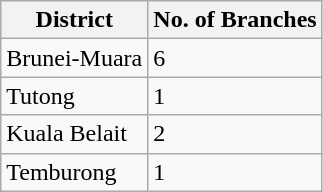<table class="wikitable">
<tr>
<th>District</th>
<th>No. of Branches</th>
</tr>
<tr>
<td>Brunei-Muara</td>
<td>6</td>
</tr>
<tr>
<td>Tutong</td>
<td>1</td>
</tr>
<tr>
<td>Kuala Belait</td>
<td>2</td>
</tr>
<tr>
<td>Temburong</td>
<td>1</td>
</tr>
</table>
